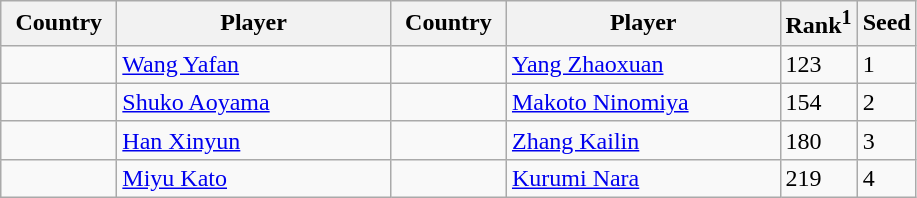<table class="sortable wikitable">
<tr>
<th style="width:70px;">Country</th>
<th style="width:175px;">Player</th>
<th style="width:70px;">Country</th>
<th style="width:175px;">Player</th>
<th>Rank<sup>1</sup></th>
<th>Seed</th>
</tr>
<tr>
<td></td>
<td><a href='#'>Wang Yafan</a></td>
<td></td>
<td><a href='#'>Yang Zhaoxuan</a></td>
<td>123</td>
<td>1</td>
</tr>
<tr>
<td></td>
<td><a href='#'>Shuko Aoyama</a></td>
<td></td>
<td><a href='#'>Makoto Ninomiya</a></td>
<td>154</td>
<td>2</td>
</tr>
<tr>
<td></td>
<td><a href='#'>Han Xinyun</a></td>
<td></td>
<td><a href='#'>Zhang Kailin</a></td>
<td>180</td>
<td>3</td>
</tr>
<tr>
<td></td>
<td><a href='#'>Miyu Kato</a></td>
<td></td>
<td><a href='#'>Kurumi Nara</a></td>
<td>219</td>
<td>4</td>
</tr>
</table>
